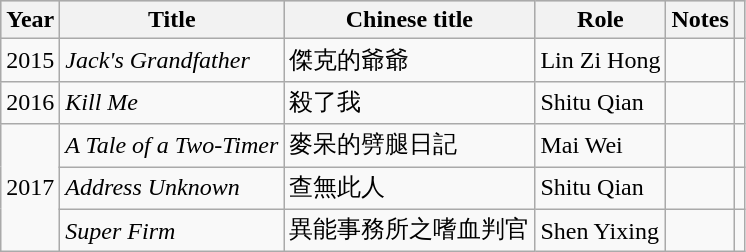<table class="wikitable sortable plainrowheaders">
<tr style="background:#ccc; text-align:center;">
<th scope="col">Year</th>
<th scope="col">Title</th>
<th scope="col">Chinese title</th>
<th scope="col">Role</th>
<th scope="col" class="unsortable">Notes</th>
<th scope="col" class="unsortable"></th>
</tr>
<tr>
<td>2015</td>
<td><em>Jack's Grandfather</em></td>
<td>傑克的爺爺</td>
<td>Lin Zi Hong</td>
<td></td>
<td></td>
</tr>
<tr>
<td scope="row">2016</td>
<td><em>Kill Me</em></td>
<td>殺了我</td>
<td>Shitu Qian</td>
<td></td>
<td></td>
</tr>
<tr>
<td rowspan="3">2017</td>
<td><em>A Tale of a Two-Timer</em></td>
<td>麥呆的劈腿日記</td>
<td>Mai Wei</td>
<td></td>
<td></td>
</tr>
<tr>
<td><em>Address Unknown</em></td>
<td>查無此人</td>
<td>Shitu Qian</td>
<td></td>
<td></td>
</tr>
<tr>
<td><em>Super Firm</em></td>
<td>異能事務所之嗜血判官</td>
<td>Shen Yixing</td>
<td></td>
<td></td>
</tr>
</table>
